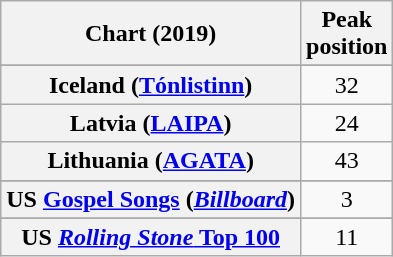<table class="wikitable sortable plainrowheaders" style="text-align:center">
<tr>
<th scope="col">Chart (2019)</th>
<th scope="col">Peak<br>position</th>
</tr>
<tr>
</tr>
<tr>
</tr>
<tr>
</tr>
<tr>
</tr>
<tr>
<th scope="row">Iceland (<a href='#'>Tónlistinn</a>)</th>
<td>32</td>
</tr>
<tr>
<th scope="row">Latvia (<a href='#'>LAIPA</a>)</th>
<td>24</td>
</tr>
<tr>
<th scope="row">Lithuania (<a href='#'>AGATA</a>)</th>
<td>43</td>
</tr>
<tr>
</tr>
<tr>
</tr>
<tr>
</tr>
<tr>
</tr>
<tr>
</tr>
<tr>
</tr>
<tr>
<th scope="row">US <a href='#'>Gospel Songs</a> (<em><a href='#'>Billboard</a></em>)</th>
<td>3</td>
</tr>
<tr>
</tr>
<tr>
<th scope="row">US <a href='#'><em>Rolling Stone</em> Top 100</a></th>
<td>11</td>
</tr>
</table>
